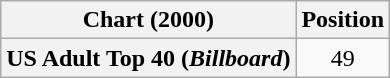<table class="wikitable plainrowheaders" style="text-align:center">
<tr>
<th scope="col">Chart (2000)</th>
<th scope="col">Position</th>
</tr>
<tr>
<th scope="row">US Adult Top 40 (<em>Billboard</em>)</th>
<td>49</td>
</tr>
</table>
